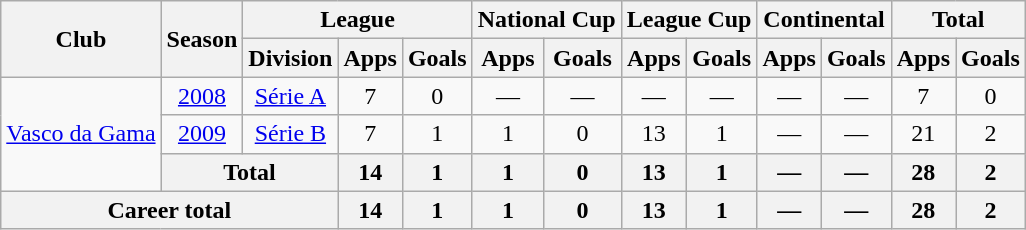<table class="wikitable" style="text-align:center">
<tr>
<th rowspan="2">Club</th>
<th rowspan="2">Season</th>
<th colspan="3">League</th>
<th colspan="2">National Cup</th>
<th colspan="2">League Cup</th>
<th colspan="2">Continental</th>
<th colspan="2">Total</th>
</tr>
<tr>
<th>Division</th>
<th>Apps</th>
<th>Goals</th>
<th>Apps</th>
<th>Goals</th>
<th>Apps</th>
<th>Goals</th>
<th>Apps</th>
<th>Goals</th>
<th>Apps</th>
<th>Goals</th>
</tr>
<tr>
<td rowspan="3"><a href='#'>Vasco da Gama</a></td>
<td><a href='#'>2008</a></td>
<td><a href='#'>Série A</a></td>
<td>7</td>
<td>0</td>
<td>—</td>
<td>—</td>
<td>—</td>
<td>—</td>
<td>—</td>
<td>—</td>
<td>7</td>
<td>0</td>
</tr>
<tr>
<td><a href='#'>2009</a></td>
<td><a href='#'>Série B</a></td>
<td>7</td>
<td>1</td>
<td>1</td>
<td>0</td>
<td>13</td>
<td>1</td>
<td>—</td>
<td>—</td>
<td>21</td>
<td>2</td>
</tr>
<tr>
<th colspan="2">Total</th>
<th>14</th>
<th>1</th>
<th>1</th>
<th>0</th>
<th>13</th>
<th>1</th>
<th>—</th>
<th>—</th>
<th>28</th>
<th>2</th>
</tr>
<tr>
<th colspan="3">Career total</th>
<th>14</th>
<th>1</th>
<th>1</th>
<th>0</th>
<th>13</th>
<th>1</th>
<th>—</th>
<th>—</th>
<th>28</th>
<th>2</th>
</tr>
</table>
